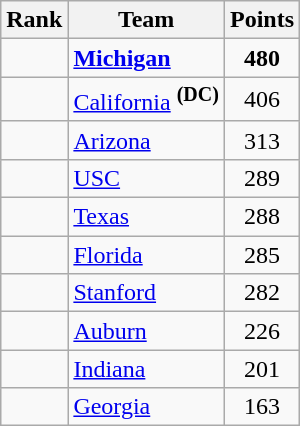<table class="wikitable sortable" style="text-align:center">
<tr>
<th>Rank</th>
<th>Team</th>
<th>Points</th>
</tr>
<tr>
<td></td>
<td align=left><strong><a href='#'>Michigan</a></strong></td>
<td><strong>480</strong></td>
</tr>
<tr>
<td></td>
<td align=left><a href='#'>California</a> <sup><strong>(DC)</strong></sup></td>
<td>406</td>
</tr>
<tr>
<td></td>
<td align=left><a href='#'>Arizona</a></td>
<td>313</td>
</tr>
<tr>
<td></td>
<td align=left><a href='#'>USC</a></td>
<td>289</td>
</tr>
<tr>
<td></td>
<td align=left><a href='#'>Texas</a></td>
<td>288</td>
</tr>
<tr>
<td></td>
<td align=left><a href='#'>Florida</a></td>
<td>285</td>
</tr>
<tr>
<td></td>
<td align=left><a href='#'>Stanford</a></td>
<td>282</td>
</tr>
<tr>
<td></td>
<td align=left><a href='#'>Auburn</a></td>
<td>226</td>
</tr>
<tr>
<td></td>
<td align=left><a href='#'>Indiana</a></td>
<td>201</td>
</tr>
<tr>
<td></td>
<td align=left><a href='#'>Georgia</a></td>
<td>163</td>
</tr>
</table>
